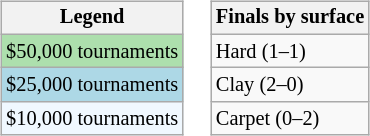<table>
<tr valign=top>
<td><br><table class=wikitable style="font-size:85%">
<tr>
<th>Legend</th>
</tr>
<tr style="background:#addfad;">
<td>$50,000 tournaments</td>
</tr>
<tr style="background:lightblue;">
<td>$25,000 tournaments</td>
</tr>
<tr style="background:#f0f8ff;">
<td>$10,000 tournaments</td>
</tr>
</table>
</td>
<td><br><table class=wikitable style="font-size:85%">
<tr>
<th>Finals by surface</th>
</tr>
<tr>
<td>Hard (1–1)</td>
</tr>
<tr>
<td>Clay (2–0)</td>
</tr>
<tr>
<td>Carpet (0–2)</td>
</tr>
</table>
</td>
</tr>
</table>
